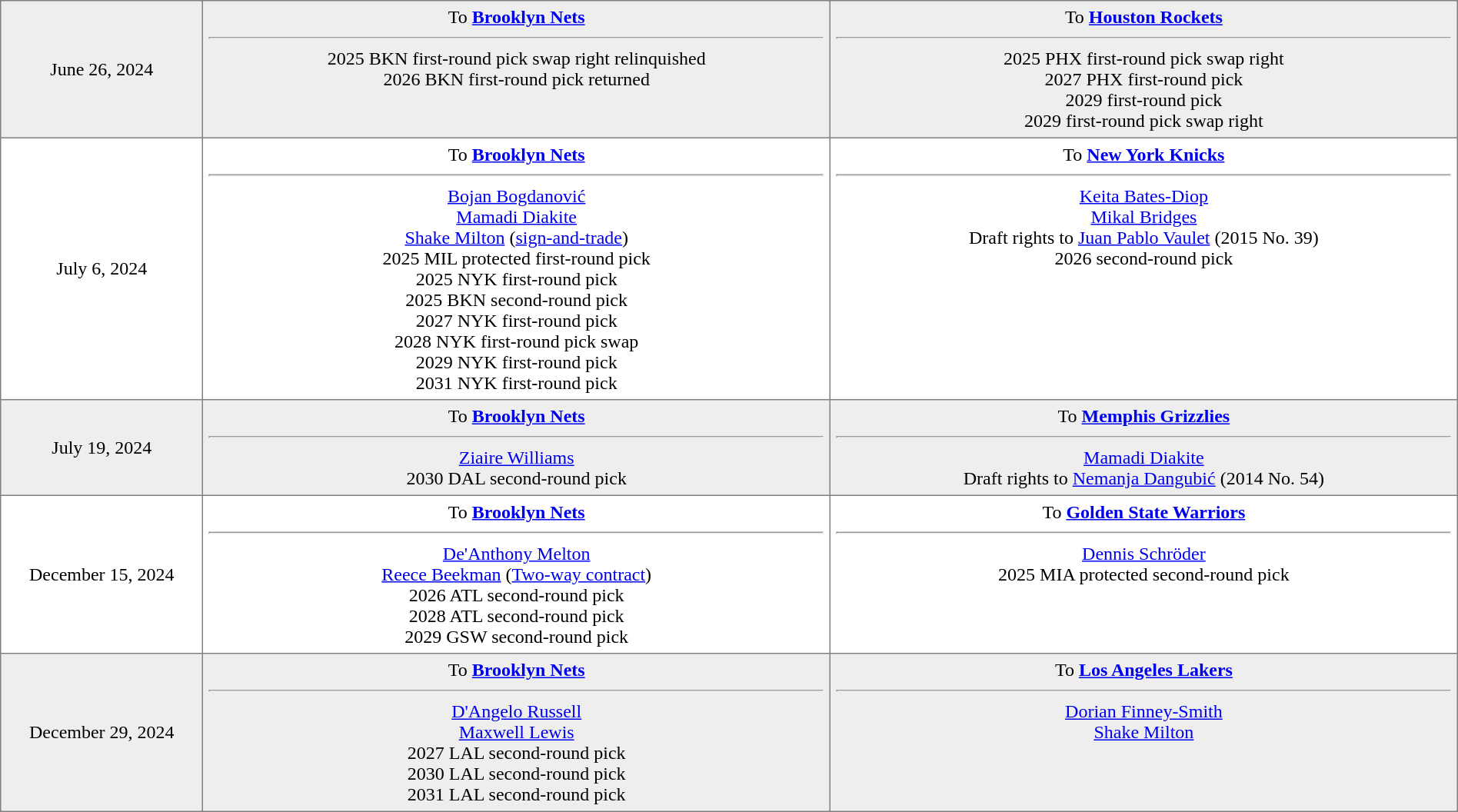<table border="1" style="border-collapse:collapse; text-align:center; width:100%;"  cellpadding="5">
<tr style="background:#eee;">
<td style="width:10%">June 26, 2024</td>
<td style="width:31%; vertical-align:top;">To <strong><a href='#'>Brooklyn Nets</a></strong><hr>2025 BKN first-round pick swap right relinquished<br>2026 BKN first-round pick returned</td>
<td style="width:31%; vertical-align:top;">To <strong><a href='#'>Houston Rockets</a></strong><hr>2025 PHX first-round pick swap right<br>2027 PHX first-round pick<br>2029 first-round pick<br>2029 first-round pick swap right</td>
</tr>
<tr>
<td style="width:10%">July 6, 2024</td>
<td style="width:31%; vertical-align:top;">To <strong><a href='#'>Brooklyn Nets</a></strong><hr><a href='#'>Bojan Bogdanović</a><br><a href='#'>Mamadi Diakite</a><br><a href='#'>Shake Milton</a> (<a href='#'>sign-and-trade</a>)<br>2025 MIL protected first-round pick<br>2025 NYK first-round pick<br>2025 BKN second-round pick<br>2027 NYK first-round pick<br>2028 NYK first-round pick swap<br>2029 NYK first-round pick<br>2031 NYK first-round pick</td>
<td style="width:31%; vertical-align:top;">To <strong><a href='#'>New York Knicks</a></strong><hr><a href='#'>Keita Bates-Diop</a><br><a href='#'>Mikal Bridges</a><br>Draft rights to <a href='#'>Juan Pablo Vaulet</a> (2015 No. 39)<br>2026 second-round pick</td>
</tr>
<tr style="background:#eee;">
<td style="width:10%">July 19, 2024</td>
<td style="width:31%; vertical-align:top;">To <strong><a href='#'>Brooklyn Nets</a></strong><hr><a href='#'>Ziaire Williams</a><br>2030 DAL second-round pick</td>
<td style="width:31%; vertical-align:top;">To <strong><a href='#'>Memphis Grizzlies</a></strong><hr><a href='#'>Mamadi Diakite</a><br>Draft rights to <a href='#'>Nemanja Dangubić</a> (2014 No. 54)</td>
</tr>
<tr>
<td style="width:10%">December 15, 2024</td>
<td style="width:31%; vertical-align:top;">To <strong><a href='#'>Brooklyn Nets</a></strong><hr><a href='#'>De'Anthony Melton</a><br><a href='#'>Reece Beekman</a> (<a href='#'>Two-way contract</a>)<br>2026 ATL second-round pick<br>2028 ATL second-round pick<br>2029 GSW second-round pick</td>
<td style="width:31%; vertical-align:top;">To <strong><a href='#'>Golden State Warriors</a></strong><hr><a href='#'>Dennis Schröder</a><br>2025 MIA protected second-round pick</td>
</tr>
<tr style="background:#eee;">
<td style="width:10%">December 29, 2024</td>
<td style="width:31%; vertical-align:top;">To <strong><a href='#'>Brooklyn Nets</a></strong><hr><a href='#'>D'Angelo Russell</a><br><a href='#'>Maxwell Lewis</a><br>2027 LAL second-round pick<br>2030 LAL second-round pick<br>2031 LAL second-round pick</td>
<td style="width:31%; vertical-align:top;">To <strong><a href='#'>Los Angeles Lakers</a></strong><hr><a href='#'>Dorian Finney-Smith</a><br><a href='#'>Shake Milton</a></td>
</tr>
</table>
